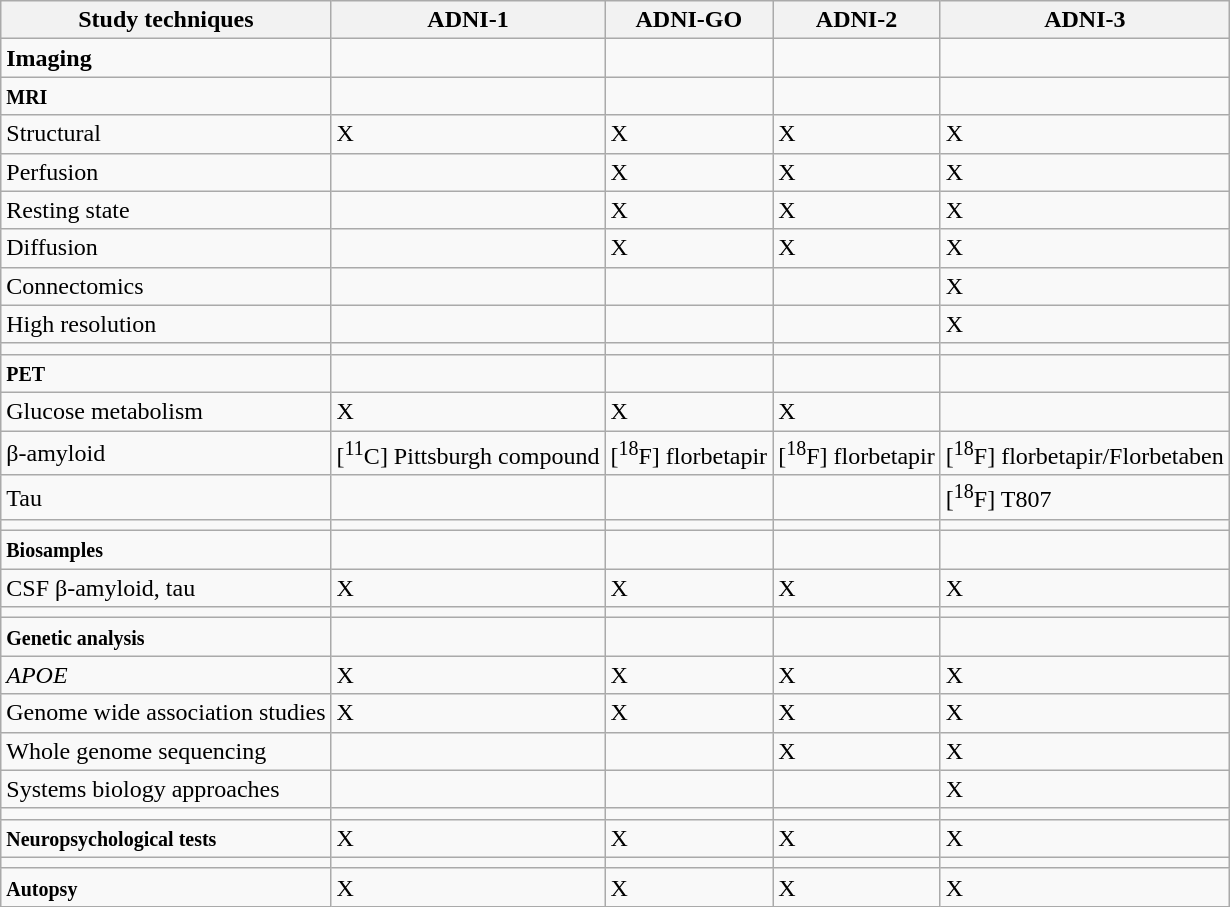<table class="wikitable">
<tr>
<th>Study techniques</th>
<th>ADNI-1</th>
<th>ADNI-GO</th>
<th>ADNI-2</th>
<th>ADNI-3</th>
</tr>
<tr>
<td><strong>Imaging</strong></td>
<td></td>
<td></td>
<td></td>
<td></td>
</tr>
<tr>
<td><strong><small>MRI</small></strong></td>
<td></td>
<td></td>
<td></td>
<td></td>
</tr>
<tr>
<td>Structural</td>
<td>X</td>
<td>X</td>
<td>X</td>
<td>X</td>
</tr>
<tr>
<td>Perfusion</td>
<td></td>
<td>X</td>
<td>X</td>
<td>X</td>
</tr>
<tr>
<td>Resting state</td>
<td></td>
<td>X</td>
<td>X</td>
<td>X</td>
</tr>
<tr>
<td>Diffusion</td>
<td></td>
<td>X</td>
<td>X</td>
<td>X</td>
</tr>
<tr>
<td>Connectomics</td>
<td></td>
<td></td>
<td></td>
<td>X</td>
</tr>
<tr>
<td>High resolution</td>
<td></td>
<td></td>
<td></td>
<td>X</td>
</tr>
<tr>
<td></td>
<td></td>
<td></td>
<td></td>
<td></td>
</tr>
<tr>
<td><strong><small>PET</small></strong></td>
<td></td>
<td></td>
<td></td>
<td></td>
</tr>
<tr>
<td>Glucose metabolism</td>
<td>X</td>
<td>X</td>
<td>X</td>
<td></td>
</tr>
<tr>
<td>β-amyloid</td>
<td>[<sup>11</sup>C] Pittsburgh compound</td>
<td>[<sup>18</sup>F] florbetapir</td>
<td>[<sup>18</sup>F] florbetapir</td>
<td>[<sup>18</sup>F] florbetapir/Florbetaben</td>
</tr>
<tr>
<td>Tau</td>
<td></td>
<td></td>
<td></td>
<td>[<sup>18</sup>F] T807</td>
</tr>
<tr>
<td></td>
<td></td>
<td></td>
<td></td>
<td></td>
</tr>
<tr>
<td><strong><small>Biosamples</small></strong></td>
<td></td>
<td></td>
<td></td>
<td></td>
</tr>
<tr>
<td>CSF β-amyloid, tau</td>
<td>X</td>
<td>X</td>
<td>X</td>
<td>X</td>
</tr>
<tr>
<td></td>
<td></td>
<td></td>
<td></td>
<td></td>
</tr>
<tr>
<td><strong><small>Genetic analysis</small></strong></td>
<td></td>
<td></td>
<td></td>
<td></td>
</tr>
<tr>
<td><em>APOE</em></td>
<td>X</td>
<td>X</td>
<td>X</td>
<td>X</td>
</tr>
<tr>
<td>Genome wide association studies</td>
<td>X</td>
<td>X</td>
<td>X</td>
<td>X</td>
</tr>
<tr>
<td>Whole genome sequencing</td>
<td></td>
<td></td>
<td>X</td>
<td>X</td>
</tr>
<tr>
<td>Systems biology approaches</td>
<td></td>
<td></td>
<td></td>
<td>X</td>
</tr>
<tr>
<td></td>
<td></td>
<td></td>
<td></td>
<td></td>
</tr>
<tr>
<td><strong><small>Neuropsychological tests</small></strong></td>
<td>X</td>
<td>X</td>
<td>X</td>
<td>X</td>
</tr>
<tr>
<td></td>
<td></td>
<td></td>
<td></td>
<td></td>
</tr>
<tr>
<td><strong><small>Autopsy</small></strong></td>
<td>X</td>
<td>X</td>
<td>X</td>
<td>X</td>
</tr>
</table>
